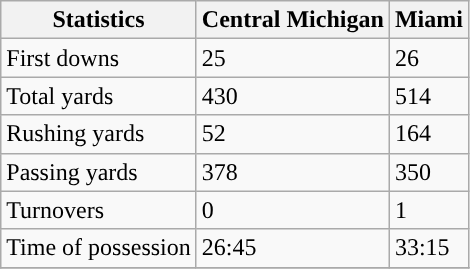<table class="wikitable">
<tr>
<th>Statistics</th>
<th>Central Michigan</th>
<th>Miami</th>
</tr>
<tr>
<td>First downs</td>
<td>25</td>
<td>26</td>
</tr>
<tr>
<td>Total yards</td>
<td>430</td>
<td>514</td>
</tr>
<tr>
<td>Rushing yards</td>
<td>52</td>
<td>164</td>
</tr>
<tr>
<td>Passing yards</td>
<td>378</td>
<td>350</td>
</tr>
<tr>
<td>Turnovers</td>
<td>0</td>
<td>1</td>
</tr>
<tr>
<td>Time of possession</td>
<td>26:45</td>
<td>33:15</td>
</tr>
<tr>
</tr>
</table>
